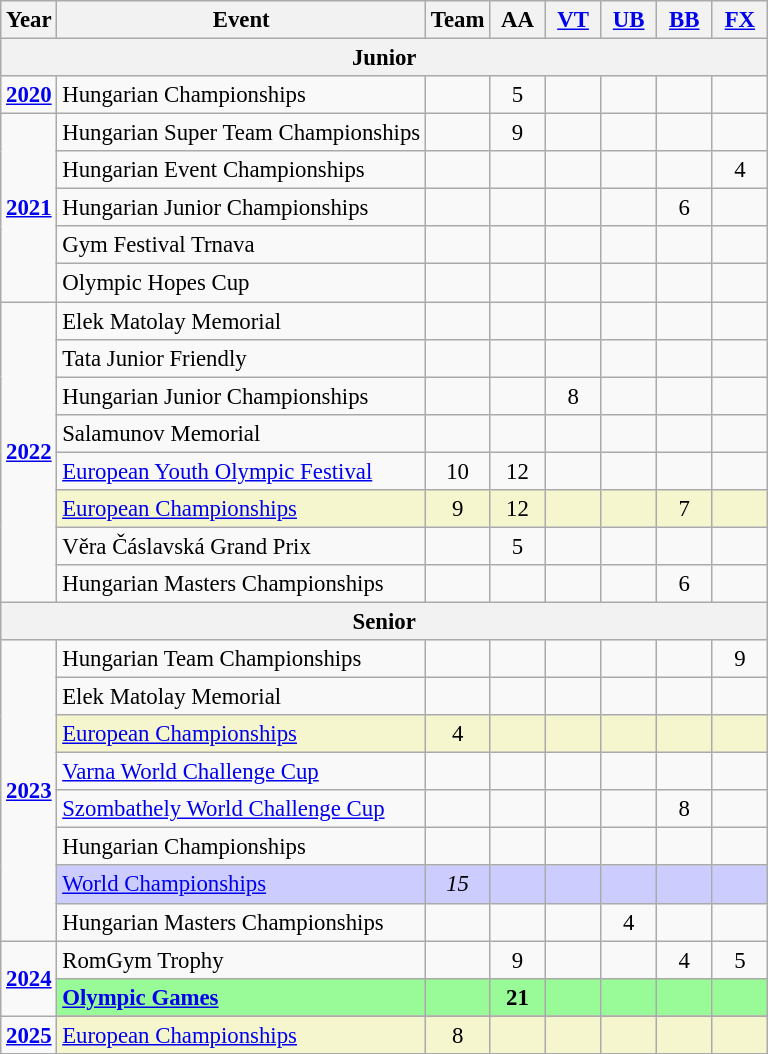<table class="wikitable" style="text-align:center; font-size:95%;">
<tr>
<th align=center>Year</th>
<th align=center>Event</th>
<th style="width:30px;">Team</th>
<th style="width:30px;">AA</th>
<th style="width:30px;"><a href='#'>VT</a></th>
<th style="width:30px;"><a href='#'>UB</a></th>
<th style="width:30px;"><a href='#'>BB</a></th>
<th style="width:30px;"><a href='#'>FX</a></th>
</tr>
<tr>
<th colspan="8"><strong>Junior</strong></th>
</tr>
<tr>
<td rowspan="1"><strong><a href='#'>2020</a></strong></td>
<td align=left>Hungarian Championships</td>
<td></td>
<td>5</td>
<td></td>
<td></td>
<td></td>
<td></td>
</tr>
<tr>
<td rowspan="5"><strong><a href='#'>2021</a></strong></td>
<td align=left>Hungarian Super Team Championships</td>
<td></td>
<td>9</td>
<td></td>
<td></td>
<td></td>
<td></td>
</tr>
<tr>
<td align=left>Hungarian Event Championships</td>
<td></td>
<td></td>
<td></td>
<td></td>
<td></td>
<td>4</td>
</tr>
<tr>
<td align=left>Hungarian Junior Championships</td>
<td></td>
<td></td>
<td></td>
<td></td>
<td>6</td>
<td></td>
</tr>
<tr>
<td align=left>Gym Festival Trnava</td>
<td></td>
<td></td>
<td></td>
<td></td>
<td></td>
<td></td>
</tr>
<tr>
<td align=left>Olympic Hopes Cup</td>
<td></td>
<td></td>
<td></td>
<td></td>
<td></td>
<td></td>
</tr>
<tr>
<td rowspan="8"><strong><a href='#'>2022</a></strong></td>
<td align=left>Elek Matolay Memorial</td>
<td></td>
<td></td>
<td></td>
<td></td>
<td></td>
<td></td>
</tr>
<tr>
<td align=left>Tata Junior Friendly</td>
<td></td>
<td></td>
<td></td>
<td></td>
<td></td>
<td></td>
</tr>
<tr>
<td align=left>Hungarian Junior Championships</td>
<td></td>
<td></td>
<td>8</td>
<td></td>
<td></td>
<td></td>
</tr>
<tr>
<td align=left>Salamunov Memorial</td>
<td></td>
<td></td>
<td></td>
<td></td>
<td></td>
<td></td>
</tr>
<tr>
<td align=left><a href='#'>European Youth Olympic Festival</a></td>
<td>10</td>
<td>12</td>
<td></td>
<td></td>
<td></td>
<td></td>
</tr>
<tr bgcolor=#F5F6CE>
<td align=left><a href='#'>European Championships</a></td>
<td>9</td>
<td>12</td>
<td></td>
<td></td>
<td>7</td>
<td></td>
</tr>
<tr>
<td align=left>Věra Čáslavská Grand Prix</td>
<td></td>
<td>5</td>
<td></td>
<td></td>
<td></td>
<td></td>
</tr>
<tr>
<td align=left>Hungarian Masters Championships</td>
<td></td>
<td></td>
<td></td>
<td></td>
<td>6</td>
<td></td>
</tr>
<tr>
<th colspan="8"><strong>Senior</strong></th>
</tr>
<tr>
<td rowspan="8"><strong><a href='#'>2023</a></strong></td>
<td align=left>Hungarian Team Championships</td>
<td></td>
<td></td>
<td></td>
<td></td>
<td></td>
<td>9</td>
</tr>
<tr>
<td align=left>Elek Matolay Memorial</td>
<td></td>
<td></td>
<td></td>
<td></td>
<td></td>
<td></td>
</tr>
<tr bgcolor=#F5F6CE>
<td align=left><a href='#'>European Championships</a></td>
<td>4</td>
<td></td>
<td></td>
<td></td>
<td></td>
<td></td>
</tr>
<tr>
<td align=left><a href='#'>Varna World Challenge Cup</a></td>
<td></td>
<td></td>
<td></td>
<td></td>
<td></td>
<td></td>
</tr>
<tr>
<td align=left><a href='#'>Szombathely World Challenge Cup</a></td>
<td></td>
<td></td>
<td></td>
<td></td>
<td>8</td>
<td></td>
</tr>
<tr>
<td align=left>Hungarian Championships</td>
<td></td>
<td></td>
<td></td>
<td></td>
<td></td>
<td></td>
</tr>
<tr bgcolor=#CCCCFF>
<td align=left><a href='#'>World Championships</a></td>
<td><em>15</em></td>
<td></td>
<td></td>
<td></td>
<td></td>
<td></td>
</tr>
<tr>
<td align=left>Hungarian Masters Championships</td>
<td></td>
<td></td>
<td></td>
<td>4</td>
<td></td>
<td></td>
</tr>
<tr>
<td rowspan="2"><strong><a href='#'>2024</a></strong></td>
<td align=left>RomGym Trophy</td>
<td></td>
<td>9</td>
<td></td>
<td></td>
<td>4</td>
<td>5</td>
</tr>
<tr bgcolor=98FB98>
<td align=left><strong><a href='#'>Olympic Games</a></strong></td>
<td></td>
<td><strong>21</strong></td>
<td></td>
<td></td>
<td></td>
<td></td>
</tr>
<tr>
<td rowspan="2"><strong><a href='#'>2025</a></strong></td>
</tr>
<tr bgcolor=#F5F6CE>
<td align=left><a href='#'>European Championships</a></td>
<td>8</td>
<td></td>
<td></td>
<td></td>
<td></td>
<td></td>
</tr>
</table>
